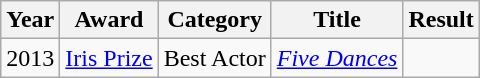<table class="wikitable sortable">
<tr>
<th>Year</th>
<th>Award</th>
<th>Category</th>
<th>Title</th>
<th>Result</th>
</tr>
<tr>
<td>2013</td>
<td><a href='#'>Iris Prize</a></td>
<td>Best Actor</td>
<td><em><a href='#'>Five Dances</a></em></td>
<td></td>
</tr>
</table>
